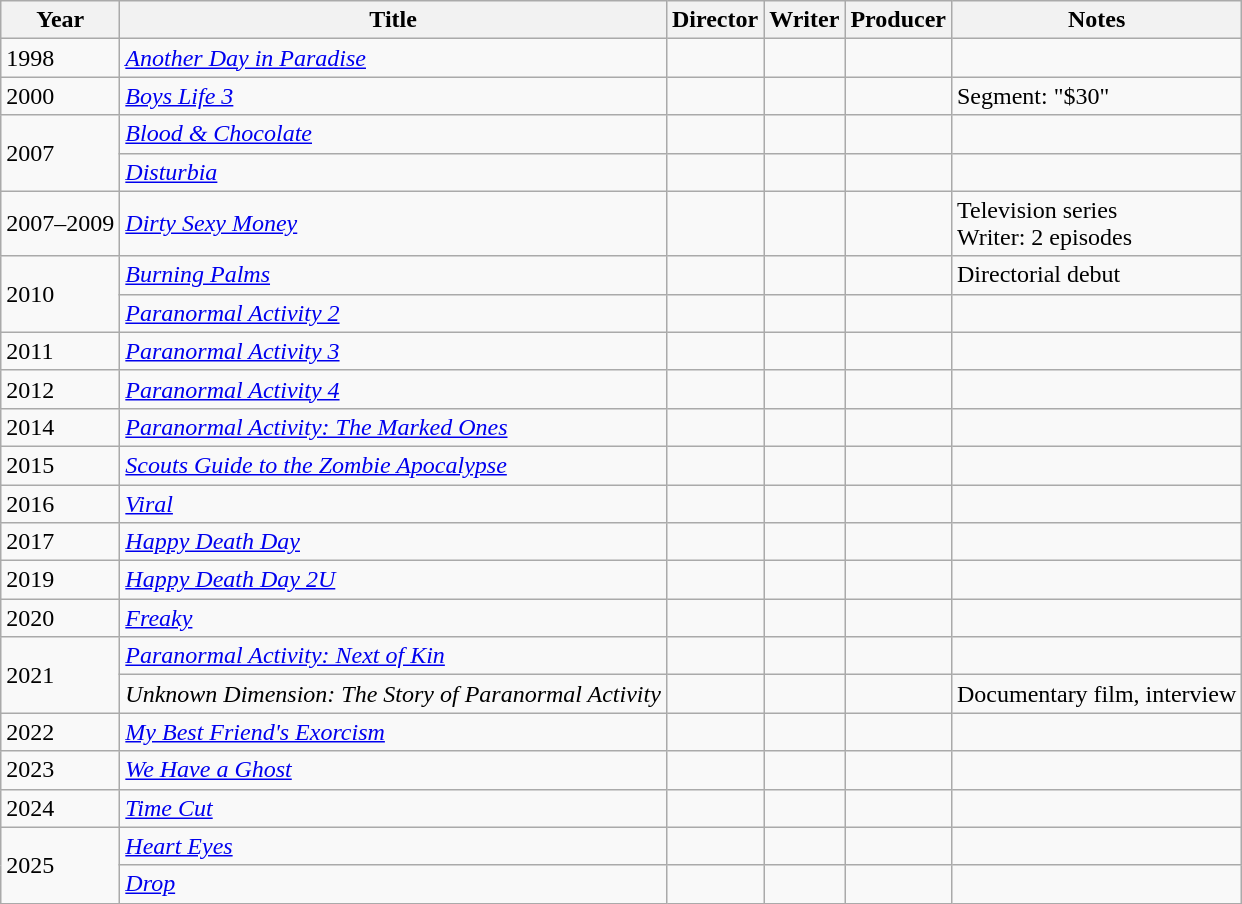<table class="wikitable plainrowheaders sortable">
<tr>
<th>Year</th>
<th>Title</th>
<th>Director</th>
<th>Writer</th>
<th>Producer</th>
<th>Notes</th>
</tr>
<tr>
<td>1998</td>
<td><em><a href='#'>Another Day in Paradise</a></em></td>
<td></td>
<td></td>
<td></td>
<td></td>
</tr>
<tr>
<td>2000</td>
<td><em><a href='#'>Boys Life 3</a></em></td>
<td></td>
<td></td>
<td></td>
<td>Segment: "$30"</td>
</tr>
<tr>
<td rowspan="2">2007</td>
<td><em><a href='#'>Blood & Chocolate</a></em></td>
<td></td>
<td></td>
<td></td>
<td></td>
</tr>
<tr>
<td><em><a href='#'>Disturbia</a></em></td>
<td></td>
<td></td>
<td></td>
<td></td>
</tr>
<tr>
<td>2007–2009</td>
<td><em><a href='#'>Dirty Sexy Money</a></em></td>
<td></td>
<td></td>
<td></td>
<td>Television series <br> Writer: 2 episodes</td>
</tr>
<tr>
<td rowspan="2">2010</td>
<td><em><a href='#'>Burning Palms</a></em></td>
<td></td>
<td></td>
<td></td>
<td>Directorial debut</td>
</tr>
<tr>
<td><em><a href='#'>Paranormal Activity 2</a></em></td>
<td></td>
<td></td>
<td></td>
<td></td>
</tr>
<tr>
<td>2011</td>
<td><em><a href='#'>Paranormal Activity 3</a></em></td>
<td></td>
<td></td>
<td></td>
<td></td>
</tr>
<tr>
<td>2012</td>
<td><em><a href='#'>Paranormal Activity 4</a></em></td>
<td></td>
<td></td>
<td></td>
<td></td>
</tr>
<tr>
<td>2014</td>
<td><em><a href='#'>Paranormal Activity: The Marked Ones</a></em></td>
<td></td>
<td></td>
<td></td>
<td></td>
</tr>
<tr>
<td>2015</td>
<td><em><a href='#'>Scouts Guide to the Zombie Apocalypse </a></em></td>
<td></td>
<td></td>
<td></td>
<td></td>
</tr>
<tr>
<td>2016</td>
<td><em><a href='#'>Viral</a></em></td>
<td></td>
<td></td>
<td></td>
<td></td>
</tr>
<tr>
<td>2017</td>
<td><em><a href='#'>Happy Death Day</a></em></td>
<td></td>
<td></td>
<td></td>
<td></td>
</tr>
<tr>
<td>2019</td>
<td><em><a href='#'>Happy Death Day 2U</a></em></td>
<td></td>
<td></td>
<td></td>
<td></td>
</tr>
<tr>
<td>2020</td>
<td><em><a href='#'>Freaky</a></em></td>
<td></td>
<td></td>
<td></td>
<td></td>
</tr>
<tr>
<td rowspan="2">2021</td>
<td><em><a href='#'>Paranormal Activity: Next of Kin</a></em></td>
<td></td>
<td></td>
<td></td>
<td></td>
</tr>
<tr>
<td><em>Unknown Dimension: The Story of Paranormal Activity</em></td>
<td></td>
<td></td>
<td></td>
<td>Documentary film, interview</td>
</tr>
<tr>
<td>2022</td>
<td><em><a href='#'>My Best Friend's Exorcism</a></em></td>
<td></td>
<td></td>
<td></td>
<td></td>
</tr>
<tr>
<td>2023</td>
<td><em><a href='#'>We Have a Ghost</a></em></td>
<td></td>
<td></td>
<td></td>
<td></td>
</tr>
<tr>
<td>2024</td>
<td><em><a href='#'>Time Cut</a></em></td>
<td></td>
<td></td>
<td></td>
<td></td>
</tr>
<tr>
<td rowspan="2">2025</td>
<td><em><a href='#'>Heart Eyes</a></em></td>
<td></td>
<td></td>
<td></td>
<td></td>
</tr>
<tr>
<td><em><a href='#'>Drop</a></em></td>
<td></td>
<td></td>
<td></td>
<td></td>
</tr>
</table>
